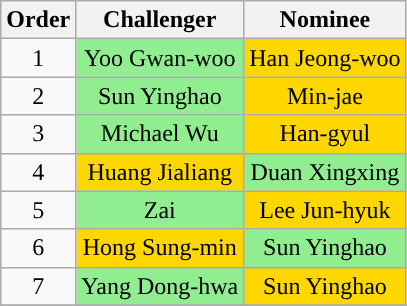<table class="wikitable" style="text-align:center;">
<tr>
<th>Order</th>
<th>Challenger</th>
<th>Nominee</th>
</tr>
<tr>
<td>1</td>
<td style="background:#90EE90">Yoo Gwan-woo</td>
<td style="background:Gold">Han Jeong-woo</td>
</tr>
<tr>
<td>2</td>
<td style="background:#90EE90">Sun Yinghao</td>
<td style="background:Gold">Min-jae</td>
</tr>
<tr>
<td>3</td>
<td style="background:#90EE90">Michael Wu</td>
<td style="background:Gold">Han-gyul</td>
</tr>
<tr>
<td>4</td>
<td style="background:Gold">Huang Jialiang</td>
<td style="background:#90EE90">Duan Xingxing</td>
</tr>
<tr>
<td>5</td>
<td style="background:#90EE90">Zai</td>
<td style="background:Gold">Lee Jun-hyuk</td>
</tr>
<tr>
<td>6</td>
<td style="background:Gold">Hong Sung-min</td>
<td style="background:#90EE90">Sun Yinghao</td>
</tr>
<tr>
<td>7</td>
<td style="background:#90EE90">Yang Dong-hwa</td>
<td style="background:Gold">Sun Yinghao</td>
</tr>
<tr>
</tr>
</table>
